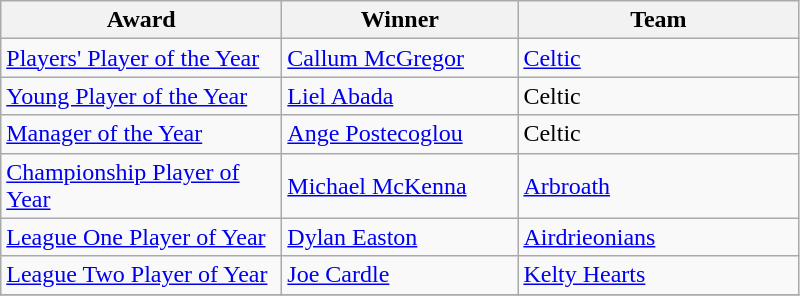<table class="wikitable">
<tr>
<th width=180>Award</th>
<th width=150>Winner</th>
<th width=180>Team</th>
</tr>
<tr>
<td><a href='#'>Players' Player of the Year</a></td>
<td><a href='#'>Callum McGregor</a></td>
<td><a href='#'>Celtic</a></td>
</tr>
<tr>
<td><a href='#'>Young Player of the Year</a></td>
<td><a href='#'>Liel Abada</a></td>
<td>Celtic</td>
</tr>
<tr>
<td><a href='#'>Manager of the Year</a></td>
<td><a href='#'>Ange Postecoglou</a></td>
<td>Celtic</td>
</tr>
<tr>
<td><a href='#'>Championship Player of Year</a></td>
<td><a href='#'>Michael McKenna</a></td>
<td><a href='#'>Arbroath</a></td>
</tr>
<tr>
<td><a href='#'>League One Player of Year</a></td>
<td><a href='#'>Dylan Easton</a></td>
<td><a href='#'>Airdrieonians</a></td>
</tr>
<tr>
<td><a href='#'>League Two Player of Year</a></td>
<td><a href='#'>Joe Cardle</a></td>
<td><a href='#'>Kelty Hearts</a></td>
</tr>
<tr>
</tr>
</table>
